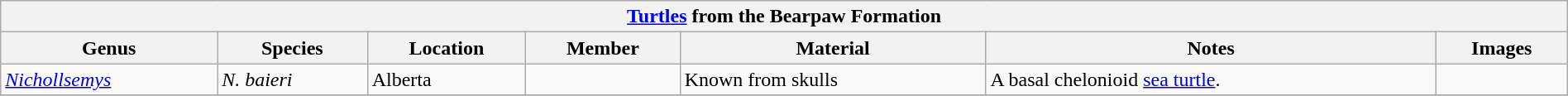<table class="wikitable"  style="margin:auto; width:100%;">
<tr>
<th colspan="7" align="center"><strong><a href='#'>Turtles</a> from the Bearpaw Formation</strong></th>
</tr>
<tr>
<th>Genus</th>
<th>Species</th>
<th>Location</th>
<th>Member</th>
<th>Material</th>
<th>Notes</th>
<th>Images</th>
</tr>
<tr>
<td><em><a href='#'>Nichollsemys</a></em></td>
<td><em>N. baieri</em></td>
<td>Alberta</td>
<td></td>
<td>Known from skulls</td>
<td>A basal chelonioid <a href='#'>sea turtle</a>.</td>
<td></td>
</tr>
<tr>
</tr>
</table>
